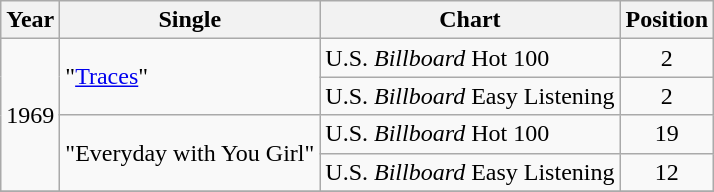<table class="wikitable">
<tr>
<th>Year</th>
<th>Single</th>
<th>Chart</th>
<th>Position</th>
</tr>
<tr>
<td rowspan="4">1969</td>
<td rowspan="2">"<a href='#'>Traces</a>"</td>
<td>U.S. <em>Billboard</em> Hot 100</td>
<td align="center">2</td>
</tr>
<tr>
<td>U.S. <em>Billboard</em> Easy Listening</td>
<td align="center">2</td>
</tr>
<tr>
<td rowspan="2">"Everyday with You Girl"</td>
<td>U.S. <em>Billboard</em> Hot 100</td>
<td align="center">19</td>
</tr>
<tr>
<td>U.S. <em>Billboard</em> Easy Listening</td>
<td align="center">12</td>
</tr>
<tr>
</tr>
</table>
